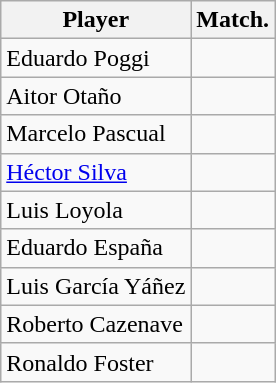<table class= "wikitable sortable">
<tr>
<th>Player</th>
<th>Match.</th>
</tr>
<tr>
<td>Eduardo Poggi</td>
<td></td>
</tr>
<tr>
<td>Aitor Otaño</td>
<td></td>
</tr>
<tr>
<td>Marcelo Pascual</td>
<td></td>
</tr>
<tr>
<td><a href='#'>Héctor Silva</a></td>
<td></td>
</tr>
<tr>
<td>Luis Loyola</td>
<td></td>
</tr>
<tr>
<td>Eduardo España</td>
<td></td>
</tr>
<tr>
<td>Luis García Yáñez</td>
<td></td>
</tr>
<tr>
<td>Roberto Cazenave</td>
<td></td>
</tr>
<tr>
<td>Ronaldo Foster</td>
<td></td>
</tr>
</table>
